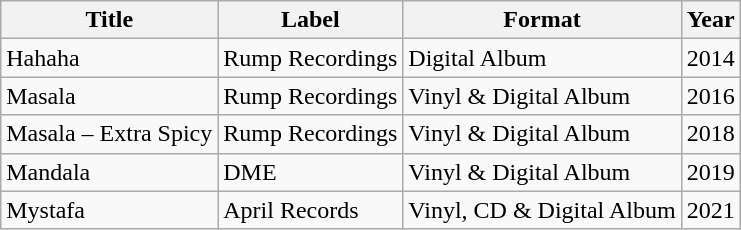<table class="wikitable">
<tr>
<th>Title</th>
<th>Label</th>
<th>Format</th>
<th>Year</th>
</tr>
<tr>
<td>Hahaha</td>
<td>Rump Recordings</td>
<td>Digital Album</td>
<td>2014</td>
</tr>
<tr>
<td>Masala</td>
<td>Rump Recordings</td>
<td>Vinyl & Digital Album</td>
<td>2016</td>
</tr>
<tr>
<td>Masala – Extra Spicy</td>
<td>Rump Recordings</td>
<td>Vinyl & Digital Album</td>
<td>2018</td>
</tr>
<tr>
<td>Mandala</td>
<td>DME</td>
<td>Vinyl & Digital Album</td>
<td>2019</td>
</tr>
<tr>
<td>Mystafa</td>
<td>April Records</td>
<td>Vinyl, CD & Digital Album</td>
<td>2021</td>
</tr>
</table>
